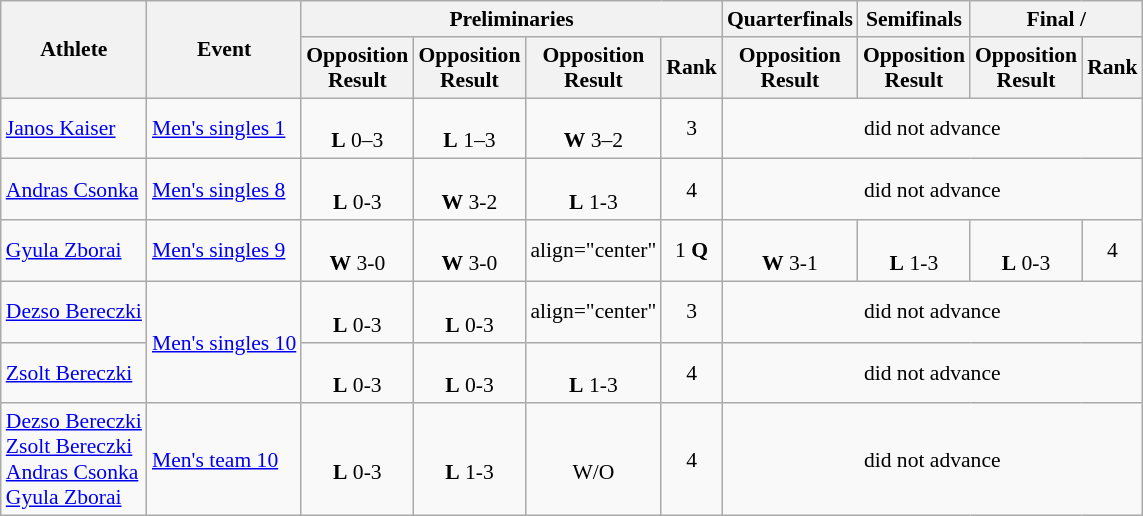<table class=wikitable style="font-size:90%">
<tr>
<th rowspan="2">Athlete</th>
<th rowspan="2">Event</th>
<th colspan="4">Preliminaries</th>
<th>Quarterfinals</th>
<th>Semifinals</th>
<th colspan="2">Final / </th>
</tr>
<tr>
<th>Opposition<br>Result</th>
<th>Opposition<br>Result</th>
<th>Opposition<br>Result</th>
<th>Rank</th>
<th>Opposition<br>Result</th>
<th>Opposition<br>Result</th>
<th>Opposition<br>Result</th>
<th>Rank</th>
</tr>
<tr>
<td><a href='#'>Janos Kaiser</a></td>
<td><a href='#'>Men's singles 1</a></td>
<td align="center"><br><strong>L</strong> 0–3</td>
<td align="center"><br><strong>L</strong> 1–3</td>
<td align="center"><br><strong>W</strong> 3–2</td>
<td align="center">3</td>
<td align="center" colspan="4">did not advance</td>
</tr>
<tr>
<td><a href='#'>Andras Csonka</a></td>
<td><a href='#'>Men's singles 8</a></td>
<td align="center"><br> <strong>L</strong> 0-3</td>
<td align="center"><br> <strong>W</strong> 3-2</td>
<td align="center"><br> <strong>L</strong> 1-3</td>
<td align="center">4</td>
<td align="center" colspan="4">did not advance</td>
</tr>
<tr>
<td><a href='#'>Gyula Zborai</a></td>
<td><a href='#'>Men's singles 9</a></td>
<td align="center"><br><strong>W</strong> 3-0</td>
<td align="center"><br><strong>W</strong> 3-0</td>
<td>align="center" </td>
<td align="center">1 <strong>Q</strong></td>
<td align="center"><br><strong>W</strong> 3-1</td>
<td align="center"><br><strong>L</strong> 1-3</td>
<td align="center"><br><strong>L</strong> 0-3</td>
<td align="center">4</td>
</tr>
<tr>
<td><a href='#'>Dezso Bereczki</a></td>
<td rowspan="2"><a href='#'>Men's singles 10</a></td>
<td align="center"><br><strong>L</strong> 0-3</td>
<td align="center"><br><strong>L</strong> 0-3</td>
<td>align="center" </td>
<td align="center">3</td>
<td align="center" colspan="4">did not advance</td>
</tr>
<tr>
<td><a href='#'>Zsolt Bereczki</a></td>
<td align="center"><br><strong>L</strong> 0-3</td>
<td align="center"><br><strong>L</strong> 0-3</td>
<td align="center"><br><strong>L</strong> 1-3</td>
<td align="center">4</td>
<td align="center" colspan="4">did not advance</td>
</tr>
<tr>
<td><a href='#'>Dezso Bereczki</a><br> <a href='#'>Zsolt Bereczki</a><br> <a href='#'>Andras Csonka</a><br> <a href='#'>Gyula Zborai</a></td>
<td><a href='#'>Men's team 10</a></td>
<td align="center"><br><strong>L</strong> 0-3</td>
<td align="center"><br><strong>L</strong> 1-3</td>
<td align="center"><br> W/O</td>
<td align="center">4</td>
<td align="center" colspan="4">did not advance</td>
</tr>
</table>
